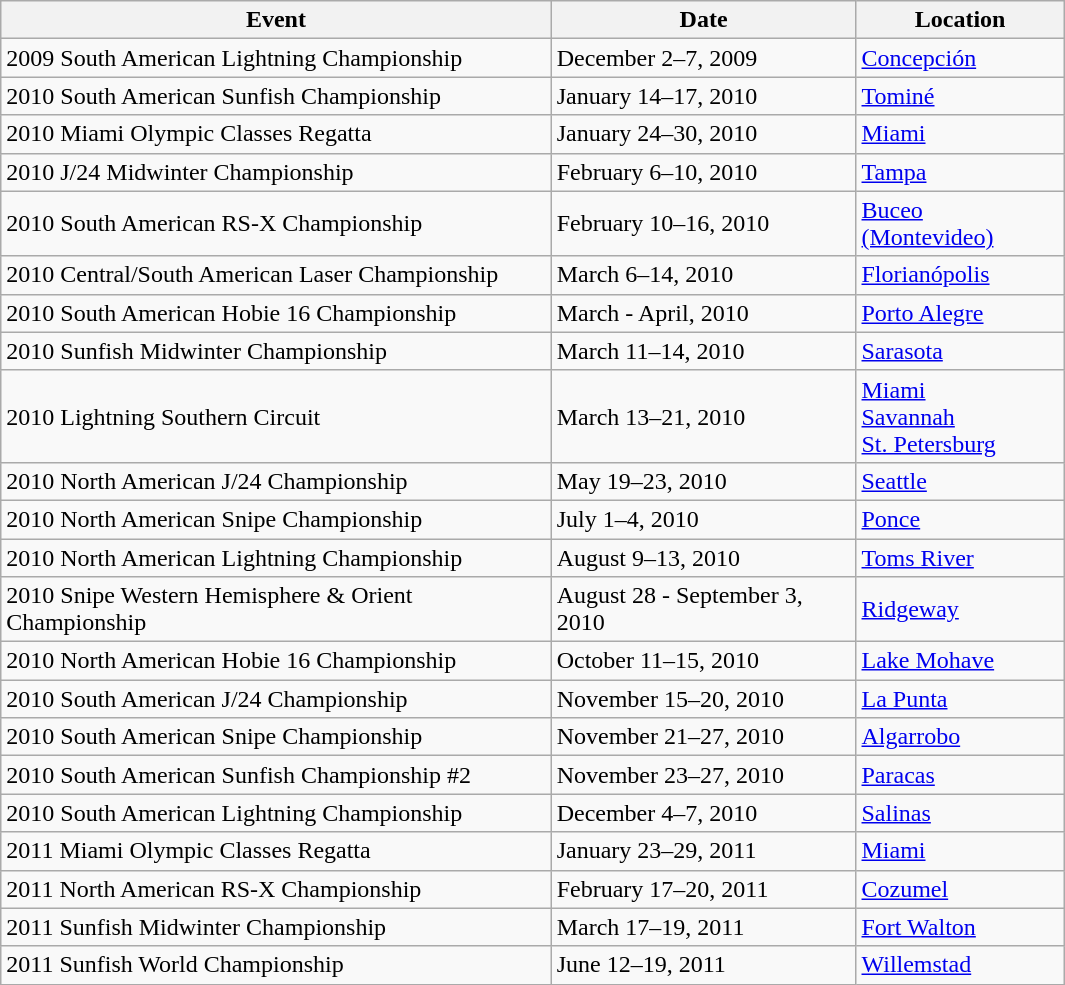<table class="wikitable" width=710>
<tr>
<th>Event</th>
<th>Date</th>
<th>Location</th>
</tr>
<tr>
<td>2009 South American Lightning Championship</td>
<td>December 2–7, 2009</td>
<td> <a href='#'>Concepción</a></td>
</tr>
<tr>
<td>2010 South American Sunfish Championship</td>
<td>January 14–17, 2010</td>
<td> <a href='#'>Tominé</a></td>
</tr>
<tr>
<td>2010 Miami Olympic Classes Regatta</td>
<td>January 24–30, 2010</td>
<td> <a href='#'>Miami</a></td>
</tr>
<tr>
<td>2010 J/24 Midwinter Championship</td>
<td>February 6–10, 2010</td>
<td> <a href='#'>Tampa</a></td>
</tr>
<tr>
<td>2010 South American RS-X Championship</td>
<td>February 10–16, 2010</td>
<td> <a href='#'>Buceo (Montevideo)</a></td>
</tr>
<tr>
<td>2010 Central/South American Laser Championship</td>
<td>March 6–14, 2010</td>
<td> <a href='#'>Florianópolis</a></td>
</tr>
<tr>
<td>2010 South American Hobie 16 Championship</td>
<td>March - April, 2010</td>
<td> <a href='#'>Porto Alegre</a></td>
</tr>
<tr>
<td>2010 Sunfish Midwinter Championship</td>
<td>March 11–14, 2010</td>
<td> <a href='#'>Sarasota</a></td>
</tr>
<tr>
<td>2010 Lightning Southern Circuit</td>
<td>March 13–21, 2010</td>
<td> <a href='#'>Miami</a> <br>  <a href='#'>Savannah</a> <br>  <a href='#'>St. Petersburg</a></td>
</tr>
<tr>
<td>2010 North American J/24 Championship</td>
<td>May 19–23, 2010</td>
<td> <a href='#'>Seattle</a></td>
</tr>
<tr>
<td>2010 North American Snipe Championship</td>
<td>July 1–4, 2010</td>
<td> <a href='#'>Ponce</a></td>
</tr>
<tr>
<td>2010 North American Lightning Championship</td>
<td>August 9–13, 2010</td>
<td> <a href='#'>Toms River</a></td>
</tr>
<tr>
<td>2010 Snipe Western Hemisphere & Orient Championship</td>
<td>August 28 - September 3, 2010</td>
<td> <a href='#'>Ridgeway</a></td>
</tr>
<tr>
<td>2010 North American Hobie 16 Championship</td>
<td>October 11–15, 2010</td>
<td> <a href='#'>Lake Mohave</a></td>
</tr>
<tr>
<td>2010 South American J/24 Championship</td>
<td>November 15–20, 2010</td>
<td> <a href='#'>La Punta</a></td>
</tr>
<tr>
<td>2010 South American Snipe Championship</td>
<td>November 21–27, 2010</td>
<td> <a href='#'>Algarrobo</a></td>
</tr>
<tr>
<td>2010 South American Sunfish Championship #2</td>
<td>November 23–27, 2010</td>
<td> <a href='#'>Paracas</a></td>
</tr>
<tr>
<td>2010 South American Lightning Championship</td>
<td>December 4–7, 2010</td>
<td> <a href='#'>Salinas</a></td>
</tr>
<tr>
<td>2011 Miami Olympic Classes Regatta</td>
<td>January 23–29, 2011</td>
<td> <a href='#'>Miami</a></td>
</tr>
<tr>
<td>2011 North American RS-X Championship</td>
<td>February 17–20, 2011</td>
<td> <a href='#'>Cozumel</a></td>
</tr>
<tr>
<td>2011 Sunfish Midwinter Championship</td>
<td>March 17–19, 2011</td>
<td> <a href='#'>Fort Walton</a></td>
</tr>
<tr>
<td>2011 Sunfish World Championship</td>
<td>June 12–19, 2011</td>
<td> <a href='#'>Willemstad</a></td>
</tr>
</table>
